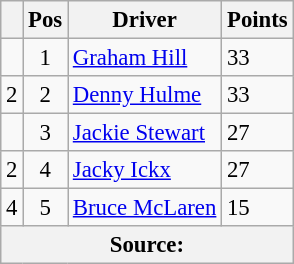<table class="wikitable" style="font-size: 95%;">
<tr>
<th></th>
<th>Pos</th>
<th>Driver</th>
<th>Points</th>
</tr>
<tr>
<td align="left"></td>
<td style="text-align:center;">1</td>
<td> <a href='#'>Graham Hill</a></td>
<td style="text-align:left;">33</td>
</tr>
<tr>
<td align="left"> 2</td>
<td style="text-align:center;">2</td>
<td> <a href='#'>Denny Hulme</a></td>
<td style="text-align:left;">33</td>
</tr>
<tr>
<td align="left"></td>
<td style="text-align:center;">3</td>
<td> <a href='#'>Jackie Stewart</a></td>
<td style="text-align:left;">27</td>
</tr>
<tr>
<td align="left"> 2</td>
<td style="text-align:center;">4</td>
<td> <a href='#'>Jacky Ickx</a></td>
<td style="text-align:left;">27</td>
</tr>
<tr>
<td align="left"> 4</td>
<td style="text-align:center;">5</td>
<td> <a href='#'>Bruce McLaren</a></td>
<td style="text-align:left;">15</td>
</tr>
<tr>
<th colspan=4>Source: </th>
</tr>
</table>
